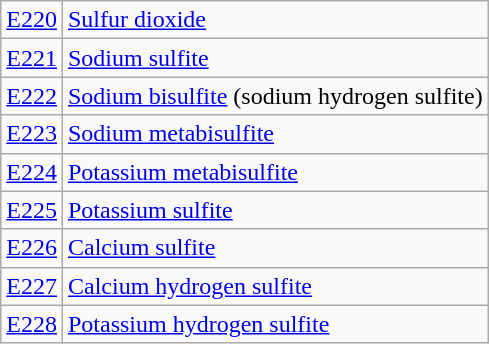<table class="wikitable">
<tr>
<td><a href='#'>E220</a></td>
<td><a href='#'>Sulfur dioxide</a></td>
</tr>
<tr>
<td><a href='#'>E221</a></td>
<td><a href='#'>Sodium sulfite</a></td>
</tr>
<tr>
<td><a href='#'>E222</a></td>
<td><a href='#'>Sodium bisulfite</a> (sodium hydrogen sulfite)</td>
</tr>
<tr>
<td><a href='#'>E223</a></td>
<td><a href='#'>Sodium metabisulfite</a></td>
</tr>
<tr>
<td><a href='#'>E224</a></td>
<td><a href='#'>Potassium metabisulfite</a></td>
</tr>
<tr>
<td><a href='#'>E225</a></td>
<td><a href='#'>Potassium sulfite</a></td>
</tr>
<tr>
<td><a href='#'>E226</a></td>
<td><a href='#'>Calcium sulfite</a></td>
</tr>
<tr>
<td><a href='#'>E227</a></td>
<td><a href='#'>Calcium hydrogen sulfite</a></td>
</tr>
<tr>
<td><a href='#'>E228</a></td>
<td><a href='#'>Potassium hydrogen sulfite</a></td>
</tr>
</table>
